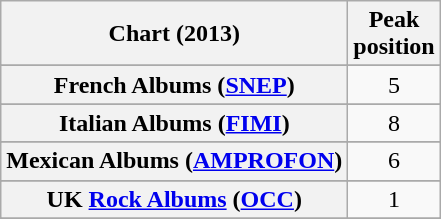<table class="wikitable sortable plainrowheaders" style="text-align:center;">
<tr>
<th>Chart (2013)</th>
<th>Peak<br>position</th>
</tr>
<tr>
</tr>
<tr>
</tr>
<tr>
</tr>
<tr>
</tr>
<tr>
</tr>
<tr>
</tr>
<tr>
<th scope="row">French Albums (<a href='#'>SNEP</a>)</th>
<td>5</td>
</tr>
<tr>
</tr>
<tr>
</tr>
<tr>
</tr>
<tr>
<th scope="row">Italian Albums (<a href='#'>FIMI</a>)</th>
<td>8</td>
</tr>
<tr>
</tr>
<tr>
</tr>
<tr>
<th scope="row">Mexican Albums (<a href='#'>AMPROFON</a>)</th>
<td style="text-align:center;">6</td>
</tr>
<tr>
</tr>
<tr>
</tr>
<tr>
</tr>
<tr>
</tr>
<tr>
</tr>
<tr>
<th scope="row">UK <a href='#'>Rock Albums</a> (<a href='#'>OCC</a>)</th>
<td>1</td>
</tr>
<tr>
</tr>
<tr>
</tr>
<tr>
</tr>
<tr>
</tr>
</table>
